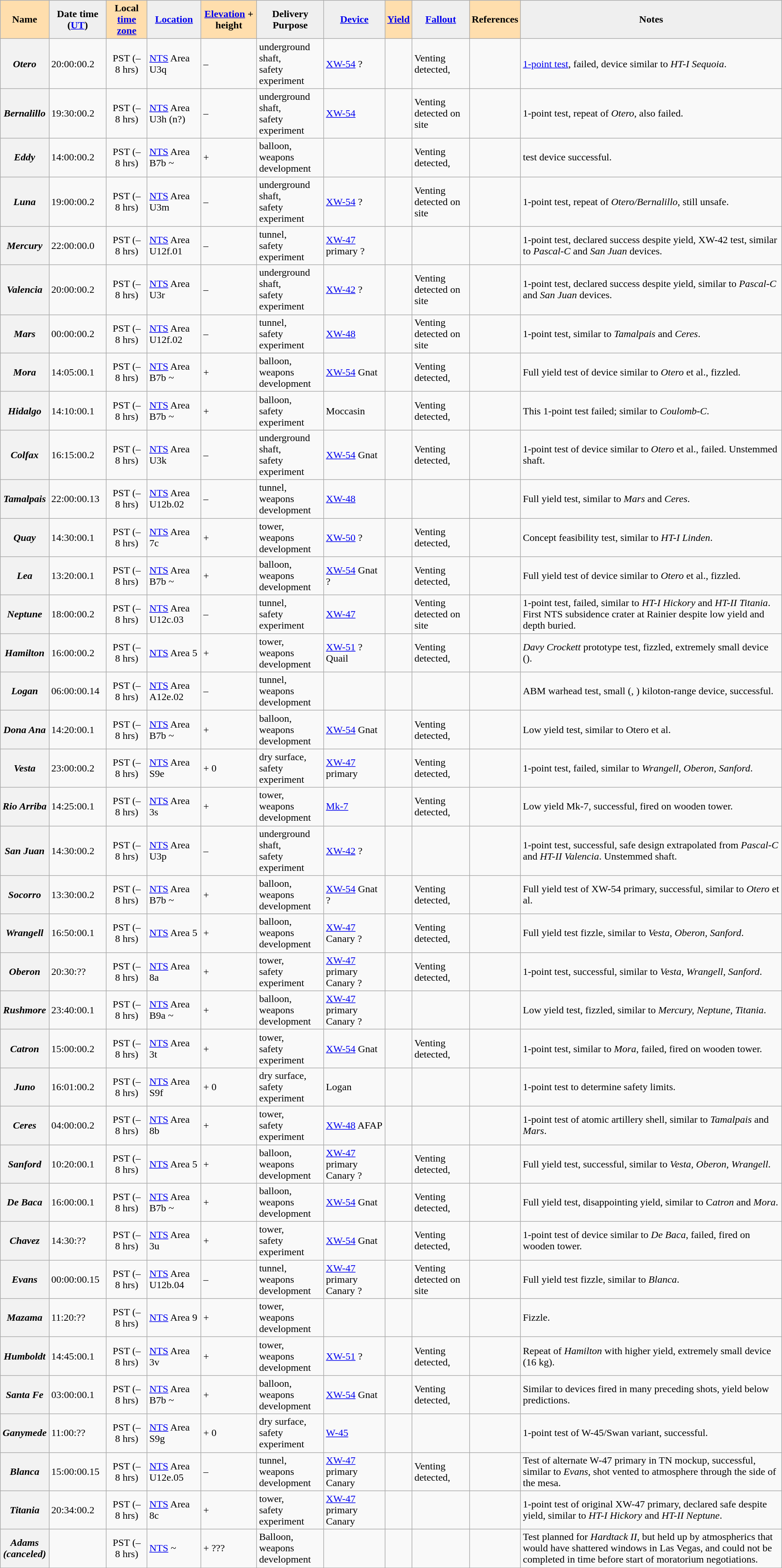<table class="wikitable sortable">
<tr>
<th style="background:#ffdead;">Name </th>
<th style="background:#efefef;">Date time (<a href='#'>UT</a>)</th>
<th style="background:#ffdead;">Local <a href='#'>time zone</a></th>
<th style="background:#efefef;"><a href='#'>Location</a></th>
<th style="background:#ffdead;"><a href='#'>Elevation</a> + height </th>
<th style="background:#efefef;">Delivery <br>Purpose </th>
<th style="background:#efefef;"><a href='#'>Device</a></th>
<th style="background:#ffdead;"><a href='#'>Yield</a></th>
<th style="background:#efefef;" class="unsortable"><a href='#'>Fallout</a></th>
<th style="background:#ffdead;" class="unsortable">References</th>
<th style="background:#efefef;" class="unsortable">Notes</th>
</tr>
<tr>
<th><em>Otero</em></th>
<td> 20:00:00.2</td>
<td style="text-align:center;">PST (–8 hrs)</td>
<td><a href='#'>NTS</a> Area U3q </td>
<td>–</td>
<td>underground shaft,<br>safety experiment</td>
<td><a href='#'>XW-54</a> ?</td>
<td style="text-align:center;"></td>
<td>Venting detected, </td>
<td></td>
<td><a href='#'>1-point test</a>, failed, device similar to <em>HT-I Sequoia</em>.</td>
</tr>
<tr>
<th><em>Bernalillo</em></th>
<td> 19:30:00.2</td>
<td style="text-align:center;">PST (–8 hrs)</td>
<td><a href='#'>NTS</a> Area U3h (n?) </td>
<td>–</td>
<td>underground shaft,<br>safety experiment</td>
<td><a href='#'>XW-54</a></td>
<td style="text-align:center;"></td>
<td>Venting detected on site</td>
<td></td>
<td>1-point test, repeat of <em>Otero</em>, also failed.</td>
</tr>
<tr>
<th><em>Eddy</em></th>
<td> 14:00:00.2</td>
<td style="text-align:center;">PST (–8 hrs)</td>
<td><a href='#'>NTS</a> Area B7b ~ </td>
<td> + </td>
<td>balloon,<br>weapons development</td>
<td></td>
<td style="text-align:center;"></td>
<td>Venting detected, </td>
<td></td>
<td> test device successful.</td>
</tr>
<tr>
<th><em>Luna</em></th>
<td> 19:00:00.2</td>
<td style="text-align:center;">PST (–8 hrs)</td>
<td><a href='#'>NTS</a> Area U3m </td>
<td>–</td>
<td>underground shaft,<br>safety experiment</td>
<td><a href='#'>XW-54</a> ?</td>
<td style="text-align:center;"></td>
<td>Venting detected on site</td>
<td></td>
<td>1-point test, repeat of <em>Otero/Bernalillo</em>, still unsafe.</td>
</tr>
<tr>
<th><em>Mercury</em></th>
<td> 22:00:00.0</td>
<td style="text-align:center;">PST (–8 hrs)</td>
<td><a href='#'>NTS</a> Area U12f.01 </td>
<td>–</td>
<td>tunnel,<br>safety experiment</td>
<td><a href='#'>XW-47</a> primary ?</td>
<td style="text-align:center;"></td>
<td></td>
<td></td>
<td>1-point test, declared success despite yield, XW-42 test, similar to<em> Pascal-C</em> and <em>San Juan</em> devices.</td>
</tr>
<tr>
<th><em>Valencia</em></th>
<td> 20:00:00.2</td>
<td style="text-align:center;">PST (–8 hrs)</td>
<td><a href='#'>NTS</a> Area U3r </td>
<td>–</td>
<td>underground shaft,<br>safety experiment</td>
<td><a href='#'>XW-42</a> ?</td>
<td style="text-align:center;"></td>
<td>Venting detected on site</td>
<td></td>
<td>1-point test, declared success despite yield, similar to <em>Pascal-C</em> and <em>San Juan</em> devices.</td>
</tr>
<tr>
<th><em>Mars</em></th>
<td> 00:00:00.2</td>
<td style="text-align:center;">PST (–8 hrs)</td>
<td><a href='#'>NTS</a> Area U12f.02 </td>
<td>–</td>
<td>tunnel,<br>safety experiment</td>
<td><a href='#'>XW-48</a></td>
<td style="text-align:center;"></td>
<td>Venting detected on site</td>
<td></td>
<td>1-point test, similar to <em>Tamalpais</em> and <em>Ceres</em>.</td>
</tr>
<tr>
<th><em>Mora</em></th>
<td> 14:05:00.1</td>
<td style="text-align:center;">PST (–8 hrs)</td>
<td><a href='#'>NTS</a> Area B7b ~ </td>
<td> + </td>
<td>balloon,<br>weapons development</td>
<td><a href='#'>XW-54</a> Gnat</td>
<td style="text-align:center;"></td>
<td>Venting detected, </td>
<td></td>
<td>Full yield test of device similar to <em>Otero</em> et al., fizzled.</td>
</tr>
<tr>
<th><em>Hidalgo</em></th>
<td> 14:10:00.1</td>
<td style="text-align:center;">PST (–8 hrs)</td>
<td><a href='#'>NTS</a> Area B7b ~ </td>
<td> + </td>
<td>balloon,<br>safety experiment</td>
<td>Moccasin</td>
<td style="text-align:center;"></td>
<td>Venting detected, </td>
<td></td>
<td>This 1-point test failed; similar to <em>Coulomb-C</em>.</td>
</tr>
<tr>
<th><em>Colfax</em></th>
<td> 16:15:00.2</td>
<td style="text-align:center;">PST (–8 hrs)</td>
<td><a href='#'>NTS</a> Area U3k </td>
<td>–</td>
<td>underground shaft,<br>safety experiment</td>
<td><a href='#'>XW-54</a> Gnat</td>
<td style="text-align:center;"></td>
<td>Venting detected, </td>
<td></td>
<td>1-point test of device similar to <em>Otero</em> et al., failed.  Unstemmed shaft.</td>
</tr>
<tr>
<th><em>Tamalpais</em></th>
<td> 22:00:00.13</td>
<td style="text-align:center;">PST (–8 hrs)</td>
<td><a href='#'>NTS</a> Area U12b.02 </td>
<td>–</td>
<td>tunnel,<br>weapons development</td>
<td><a href='#'>XW-48</a></td>
<td style="text-align:center;"></td>
<td></td>
<td></td>
<td>Full yield test, similar to <em>Mars</em> and <em>Ceres</em>.</td>
</tr>
<tr>
<th><em>Quay</em></th>
<td> 14:30:00.1</td>
<td style="text-align:center;">PST (–8 hrs)</td>
<td><a href='#'>NTS</a> Area 7c </td>
<td> + </td>
<td>tower,<br>weapons development</td>
<td><a href='#'>XW-50</a> ?</td>
<td style="text-align:center;"></td>
<td>Venting detected, </td>
<td></td>
<td>Concept feasibility test, similar to <em>HT-I Linden</em>.</td>
</tr>
<tr>
<th><em>Lea</em></th>
<td> 13:20:00.1</td>
<td style="text-align:center;">PST (–8 hrs)</td>
<td><a href='#'>NTS</a> Area B7b ~ </td>
<td> + </td>
<td>balloon,<br>weapons development</td>
<td><a href='#'>XW-54</a> Gnat ?</td>
<td style="text-align:center;"></td>
<td>Venting detected, </td>
<td></td>
<td>Full yield test of device similar to <em>Otero</em> et al., fizzled.</td>
</tr>
<tr>
<th><em>Neptune</em></th>
<td> 18:00:00.2</td>
<td style="text-align:center;">PST (–8 hrs)</td>
<td><a href='#'>NTS</a> Area U12c.03 </td>
<td>–</td>
<td>tunnel,<br>safety experiment</td>
<td><a href='#'>XW-47</a></td>
<td style="text-align:center;"></td>
<td>Venting detected on site</td>
<td></td>
<td>1-point test, failed, similar to <em>HT-I Hickory</em> and <em>HT-II Titania</em>. First NTS subsidence crater at Rainier despite low yield and depth buried.</td>
</tr>
<tr>
<th><em>Hamilton</em></th>
<td> 16:00:00.2</td>
<td style="text-align:center;">PST (–8 hrs)</td>
<td><a href='#'>NTS</a> Area 5 </td>
<td> + </td>
<td>tower,<br>weapons development</td>
<td><a href='#'>XW-51</a> ? Quail</td>
<td style="text-align:center;"></td>
<td>Venting detected, </td>
<td></td>
<td><em>Davy Crockett</em> prototype test, fizzled, extremely small device ().</td>
</tr>
<tr>
<th><em>Logan</em></th>
<td> 06:00:00.14</td>
<td style="text-align:center;">PST (–8 hrs)</td>
<td><a href='#'>NTS</a> Area A12e.02 </td>
<td>–</td>
<td>tunnel,<br>weapons development</td>
<td></td>
<td style="text-align:center;"></td>
<td></td>
<td></td>
<td>ABM warhead test, small (, ) kiloton-range device, successful.</td>
</tr>
<tr>
<th><em>Dona Ana</em></th>
<td> 14:20:00.1</td>
<td style="text-align:center;">PST (–8 hrs)</td>
<td><a href='#'>NTS</a> Area B7b ~ </td>
<td> + </td>
<td>balloon,<br>weapons development</td>
<td><a href='#'>XW-54</a> Gnat</td>
<td style="text-align:center;"></td>
<td>Venting detected, </td>
<td></td>
<td>Low yield test, similar to Otero et al.</td>
</tr>
<tr>
<th><em>Vesta</em></th>
<td> 23:00:00.2</td>
<td style="text-align:center;">PST (–8 hrs)</td>
<td><a href='#'>NTS</a> Area S9e </td>
<td> + 0</td>
<td>dry surface,<br>safety experiment</td>
<td><a href='#'>XW-47</a> primary</td>
<td style="text-align:center;"></td>
<td>Venting detected, </td>
<td></td>
<td>1-point test, failed, similar to <em>Wrangell, Oberon, Sanford</em>.</td>
</tr>
<tr>
<th><em>Rio Arriba</em></th>
<td> 14:25:00.1</td>
<td style="text-align:center;">PST (–8 hrs)</td>
<td><a href='#'>NTS</a> Area 3s </td>
<td> + </td>
<td>tower,<br>weapons development</td>
<td><a href='#'>Mk-7</a></td>
<td style="text-align:center;"></td>
<td>Venting detected, </td>
<td></td>
<td>Low yield Mk-7, successful, fired on wooden tower.</td>
</tr>
<tr>
<th><em>San Juan</em></th>
<td> 14:30:00.2</td>
<td style="text-align:center;">PST (–8 hrs)</td>
<td><a href='#'>NTS</a> Area U3p </td>
<td>–</td>
<td>underground shaft,<br>safety experiment</td>
<td><a href='#'>XW-42</a> ?</td>
<td style="text-align:center;"></td>
<td></td>
<td></td>
<td>1-point test, successful, safe design extrapolated from <em>Pascal-C</em> and <em>HT-II Valencia</em>. Unstemmed shaft.</td>
</tr>
<tr>
<th><em>Socorro</em></th>
<td> 13:30:00.2</td>
<td style="text-align:center;">PST (–8 hrs)</td>
<td><a href='#'>NTS</a> Area B7b ~ </td>
<td> + </td>
<td>balloon,<br>weapons development</td>
<td><a href='#'>XW-54</a> Gnat ?</td>
<td style="text-align:center;"></td>
<td>Venting detected, </td>
<td></td>
<td>Full yield test of XW-54 primary, successful, similar to <em>Otero</em> et al.</td>
</tr>
<tr>
<th><em>Wrangell</em></th>
<td> 16:50:00.1</td>
<td style="text-align:center;">PST (–8 hrs)</td>
<td><a href='#'>NTS</a> Area 5 </td>
<td> + </td>
<td>balloon,<br>weapons development</td>
<td><a href='#'>XW-47</a> Canary ?</td>
<td style="text-align:center;"></td>
<td>Venting detected, </td>
<td></td>
<td>Full yield test fizzle, similar to <em>Vesta, Oberon, Sanford</em>.</td>
</tr>
<tr>
<th><em>Oberon</em></th>
<td> 20:30:??</td>
<td style="text-align:center;">PST (–8 hrs)</td>
<td><a href='#'>NTS</a> Area 8a </td>
<td> + </td>
<td>tower,<br>safety experiment</td>
<td><a href='#'>XW-47</a>  primary Canary ?</td>
<td style="text-align:center;"></td>
<td>Venting detected, </td>
<td></td>
<td>1-point test, successful, similar to <em>Vesta, Wrangell, Sanford</em>.</td>
</tr>
<tr>
<th><em>Rushmore</em></th>
<td> 23:40:00.1</td>
<td style="text-align:center;">PST (–8 hrs)</td>
<td><a href='#'>NTS</a> Area B9a ~ </td>
<td> + </td>
<td>balloon,<br>weapons development</td>
<td><a href='#'>XW-47</a>  primary Canary ?</td>
<td style="text-align:center;"></td>
<td></td>
<td></td>
<td>Low yield test, fizzled, similar to <em>Mercury, Neptune, Titania</em>.</td>
</tr>
<tr>
<th><em>Catron</em></th>
<td> 15:00:00.2</td>
<td style="text-align:center;">PST (–8 hrs)</td>
<td><a href='#'>NTS</a> Area 3t </td>
<td> + </td>
<td>tower,<br>safety experiment</td>
<td><a href='#'>XW-54</a> Gnat</td>
<td style="text-align:center;"></td>
<td>Venting detected, </td>
<td></td>
<td>1-point test, similar to <em>Mora</em>, failed, fired on wooden tower.</td>
</tr>
<tr>
<th><em>Juno</em></th>
<td> 16:01:00.2</td>
<td style="text-align:center;">PST (–8 hrs)</td>
<td><a href='#'>NTS</a> Area S9f </td>
<td> + 0</td>
<td>dry surface,<br>safety experiment</td>
<td>Logan</td>
<td style="text-align:center;"></td>
<td></td>
<td></td>
<td>1-point test to determine safety limits.</td>
</tr>
<tr>
<th><em>Ceres</em></th>
<td> 04:00:00.2</td>
<td style="text-align:center;">PST (–8 hrs)</td>
<td><a href='#'>NTS</a> Area 8b </td>
<td> + </td>
<td>tower,<br>safety experiment</td>
<td><a href='#'>XW-48</a> AFAP</td>
<td style="text-align:center;"></td>
<td></td>
<td></td>
<td>1-point test of atomic artillery shell, similar to <em>Tamalpais</em> and <em>Mars</em>.</td>
</tr>
<tr>
<th><em>Sanford</em></th>
<td> 10:20:00.1</td>
<td style="text-align:center;">PST (–8 hrs)</td>
<td><a href='#'>NTS</a> Area 5 </td>
<td> + </td>
<td>balloon,<br>weapons development</td>
<td><a href='#'>XW-47</a>  primary Canary ?</td>
<td style="text-align:center;"></td>
<td>Venting detected, </td>
<td></td>
<td>Full yield test, successful, similar to <em>Vesta, Oberon, Wrangell</em>.</td>
</tr>
<tr>
<th><em>De Baca</em></th>
<td> 16:00:00.1</td>
<td style="text-align:center;">PST (–8 hrs)</td>
<td><a href='#'>NTS</a> Area B7b ~ </td>
<td> + </td>
<td>balloon,<br>weapons development</td>
<td><a href='#'>XW-54</a> Gnat</td>
<td style="text-align:center;"></td>
<td>Venting detected, </td>
<td></td>
<td>Full yield test, disappointing yield, similar to C<em>atron</em> and <em>Mora</em>.</td>
</tr>
<tr>
<th><em>Chavez</em></th>
<td> 14:30:??</td>
<td style="text-align:center;">PST (–8 hrs)</td>
<td><a href='#'>NTS</a> Area 3u </td>
<td> + </td>
<td>tower,<br>safety experiment</td>
<td><a href='#'>XW-54</a> Gnat</td>
<td style="text-align:center;"></td>
<td>Venting detected, </td>
<td></td>
<td>1-point test of device similar to <em>De Baca</em>, failed, fired on wooden tower.</td>
</tr>
<tr>
<th><em>Evans</em></th>
<td> 00:00:00.15</td>
<td style="text-align:center;">PST (–8 hrs)</td>
<td><a href='#'>NTS</a> Area U12b.04 </td>
<td>–</td>
<td>tunnel,<br>weapons development</td>
<td><a href='#'>XW-47</a>  primary Canary ?</td>
<td style="text-align:center;"></td>
<td>Venting detected on site</td>
<td></td>
<td>Full yield test fizzle, similar to <em>Blanca</em>.</td>
</tr>
<tr>
<th><em>Mazama</em></th>
<td> 11:20:??</td>
<td style="text-align:center;">PST (–8 hrs)</td>
<td><a href='#'>NTS</a> Area 9 </td>
<td> + </td>
<td>tower,<br>weapons development</td>
<td></td>
<td style="text-align:center;"></td>
<td></td>
<td></td>
<td>Fizzle.</td>
</tr>
<tr>
<th><em>Humboldt</em></th>
<td> 14:45:00.1</td>
<td style="text-align:center;">PST (–8 hrs)</td>
<td><a href='#'>NTS</a> Area 3v </td>
<td> + </td>
<td>tower,<br>weapons development</td>
<td><a href='#'>XW-51</a> ?</td>
<td style="text-align:center;"></td>
<td>Venting detected, </td>
<td></td>
<td>Repeat of <em>Hamilton</em> with higher yield, extremely small device (16 kg).</td>
</tr>
<tr>
<th><em>Santa Fe</em></th>
<td> 03:00:00.1</td>
<td style="text-align:center;">PST (–8 hrs)</td>
<td><a href='#'>NTS</a> Area B7b ~ </td>
<td> + </td>
<td>balloon,<br>weapons development</td>
<td><a href='#'>XW-54</a> Gnat</td>
<td style="text-align:center;"></td>
<td>Venting detected, </td>
<td></td>
<td>Similar to devices fired in many preceding shots, yield below predictions.</td>
</tr>
<tr>
<th><em>Ganymede</em></th>
<td> 11:00:??</td>
<td style="text-align:center;">PST (–8 hrs)</td>
<td><a href='#'>NTS</a> Area S9g </td>
<td> + 0</td>
<td>dry surface,<br>safety experiment</td>
<td><a href='#'>W-45</a></td>
<td style="text-align:center;"></td>
<td></td>
<td></td>
<td>1-point test of W-45/Swan variant, successful.</td>
</tr>
<tr>
<th><em>Blanca</em></th>
<td> 15:00:00.15</td>
<td style="text-align:center;">PST (–8 hrs)</td>
<td><a href='#'>NTS</a> Area U12e.05 </td>
<td>–</td>
<td>tunnel,<br>weapons development</td>
<td><a href='#'>XW-47</a> primary Canary</td>
<td style="text-align:center;"></td>
<td>Venting detected, </td>
<td></td>
<td>Test of alternate W-47 primary in TN mockup, successful, similar to <em>Evans</em>, shot vented to atmosphere through the side of the mesa.</td>
</tr>
<tr>
<th><em>Titania</em></th>
<td> 20:34:00.2</td>
<td style="text-align:center;">PST (–8 hrs)</td>
<td><a href='#'>NTS</a> Area 8c </td>
<td> + </td>
<td>tower,<br>safety experiment</td>
<td><a href='#'>XW-47</a> primary Canary</td>
<td style="text-align:center;"></td>
<td></td>
<td></td>
<td>1-point test of original XW-47 primary, declared safe despite yield, similar to <em>HT-I Hickory</em> and <em>HT-II Neptune</em>.</td>
</tr>
<tr>
<th><em>Adams</em><br><em>(canceled)</em></th>
<td></td>
<td style="text-align:center;">PST (–8 hrs)</td>
<td><a href='#'>NTS</a> ~ </td>
<td> + ???</td>
<td>Balloon,<br>weapons development</td>
<td></td>
<td style="text-align:center;"></td>
<td></td>
<td></td>
<td>Test planned for <em>Hardtack II</em>, but held up by atmospherics that would have shattered windows in Las Vegas, and could not be completed in time before start of moratorium negotiations.</td>
</tr>
</table>
